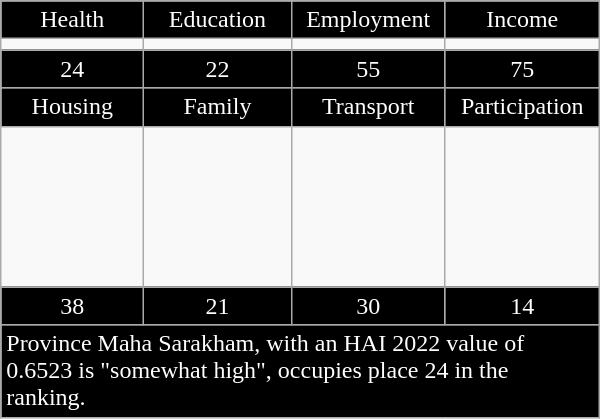<table class="wikitable floatright" style="width:400px;">
<tr>
<td style="text-align:center; width:100px; background:black; color:white;">Health</td>
<td style="text-align:center; width:100px; background:black; color:white;">Education</td>
<td style="text-align:center; width:100px; background:black; color:white;">Employment</td>
<td style="text-align:center; width:100px; background:black; color:white;">Income</td>
</tr>
<tr>
<td></td>
<td></td>
<td></td>
<td></td>
</tr>
<tr>
<td style="text-align:center; background:black; color:white;">24</td>
<td style="text-align:center; background:black; color:white;">22</td>
<td style="text-align:center; background:black; color:white;">55</td>
<td style="text-align:center; background:black; color:white;">75</td>
</tr>
<tr>
<td style="text-align:center; background:black; color:white;">Housing</td>
<td style="text-align:center; background:black; color:white;">Family</td>
<td style="text-align:center; background:black; color:white;">Transport</td>
<td style="text-align:center; background:black; color:white;">Participation</td>
</tr>
<tr>
<td style="height:100px;"></td>
<td></td>
<td></td>
<td></td>
</tr>
<tr>
<td style="text-align:center; background:black; color:white;">38</td>
<td style="text-align:center; background:black; color:white;">21</td>
<td style="text-align:center; background:black; color:white;">30</td>
<td style="text-align:center; background:black; color:white;">14</td>
</tr>
<tr>
<td colspan="4"; style="background:black; color:white;">Province Maha Sarakham, with an HAI 2022 value of 0.6523 is "somewhat high", occupies place 24 in the ranking.</td>
</tr>
</table>
